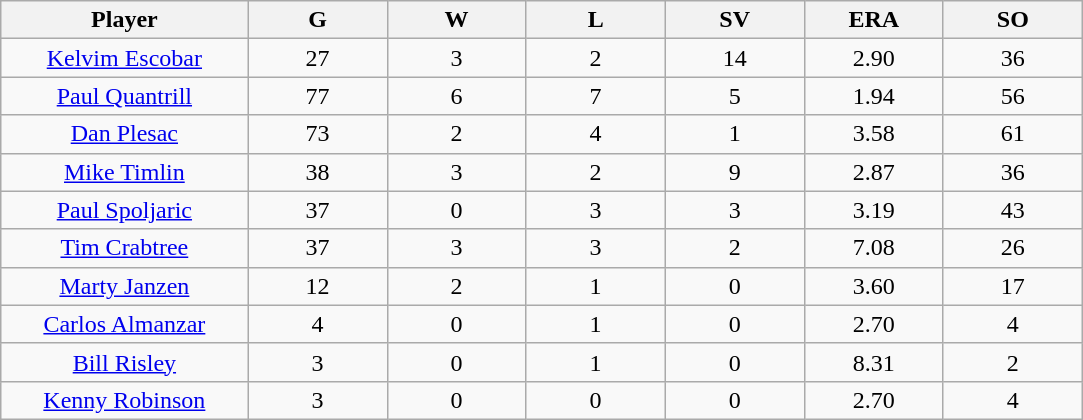<table class="wikitable sortable">
<tr>
<th bgcolor="#DDDDFF" width="16%">Player</th>
<th bgcolor="#DDDDFF" width="9%">G</th>
<th bgcolor="#DDDDFF" width="9%">W</th>
<th bgcolor="#DDDDFF" width="9%">L</th>
<th bgcolor="#DDDDFF" width="9%">SV</th>
<th bgcolor="#DDDDFF" width="9%">ERA</th>
<th bgcolor="#DDDDFF" width="9%">SO</th>
</tr>
<tr align=center>
<td><a href='#'>Kelvim Escobar</a></td>
<td>27</td>
<td>3</td>
<td>2</td>
<td>14</td>
<td>2.90</td>
<td>36</td>
</tr>
<tr align=center>
<td><a href='#'>Paul Quantrill</a></td>
<td>77</td>
<td>6</td>
<td>7</td>
<td>5</td>
<td>1.94</td>
<td>56</td>
</tr>
<tr align=center>
<td><a href='#'>Dan Plesac</a></td>
<td>73</td>
<td>2</td>
<td>4</td>
<td>1</td>
<td>3.58</td>
<td>61</td>
</tr>
<tr align=center>
<td><a href='#'>Mike Timlin</a></td>
<td>38</td>
<td>3</td>
<td>2</td>
<td>9</td>
<td>2.87</td>
<td>36</td>
</tr>
<tr align=center>
<td><a href='#'>Paul Spoljaric</a></td>
<td>37</td>
<td>0</td>
<td>3</td>
<td>3</td>
<td>3.19</td>
<td>43</td>
</tr>
<tr align=center>
<td><a href='#'>Tim Crabtree</a></td>
<td>37</td>
<td>3</td>
<td>3</td>
<td>2</td>
<td>7.08</td>
<td>26</td>
</tr>
<tr align=center>
<td><a href='#'>Marty Janzen</a></td>
<td>12</td>
<td>2</td>
<td>1</td>
<td>0</td>
<td>3.60</td>
<td>17</td>
</tr>
<tr align=center>
<td><a href='#'>Carlos Almanzar</a></td>
<td>4</td>
<td>0</td>
<td>1</td>
<td>0</td>
<td>2.70</td>
<td>4</td>
</tr>
<tr align=center>
<td><a href='#'>Bill Risley</a></td>
<td>3</td>
<td>0</td>
<td>1</td>
<td>0</td>
<td>8.31</td>
<td>2</td>
</tr>
<tr align=center>
<td><a href='#'>Kenny Robinson</a></td>
<td>3</td>
<td>0</td>
<td>0</td>
<td>0</td>
<td>2.70</td>
<td>4</td>
</tr>
</table>
